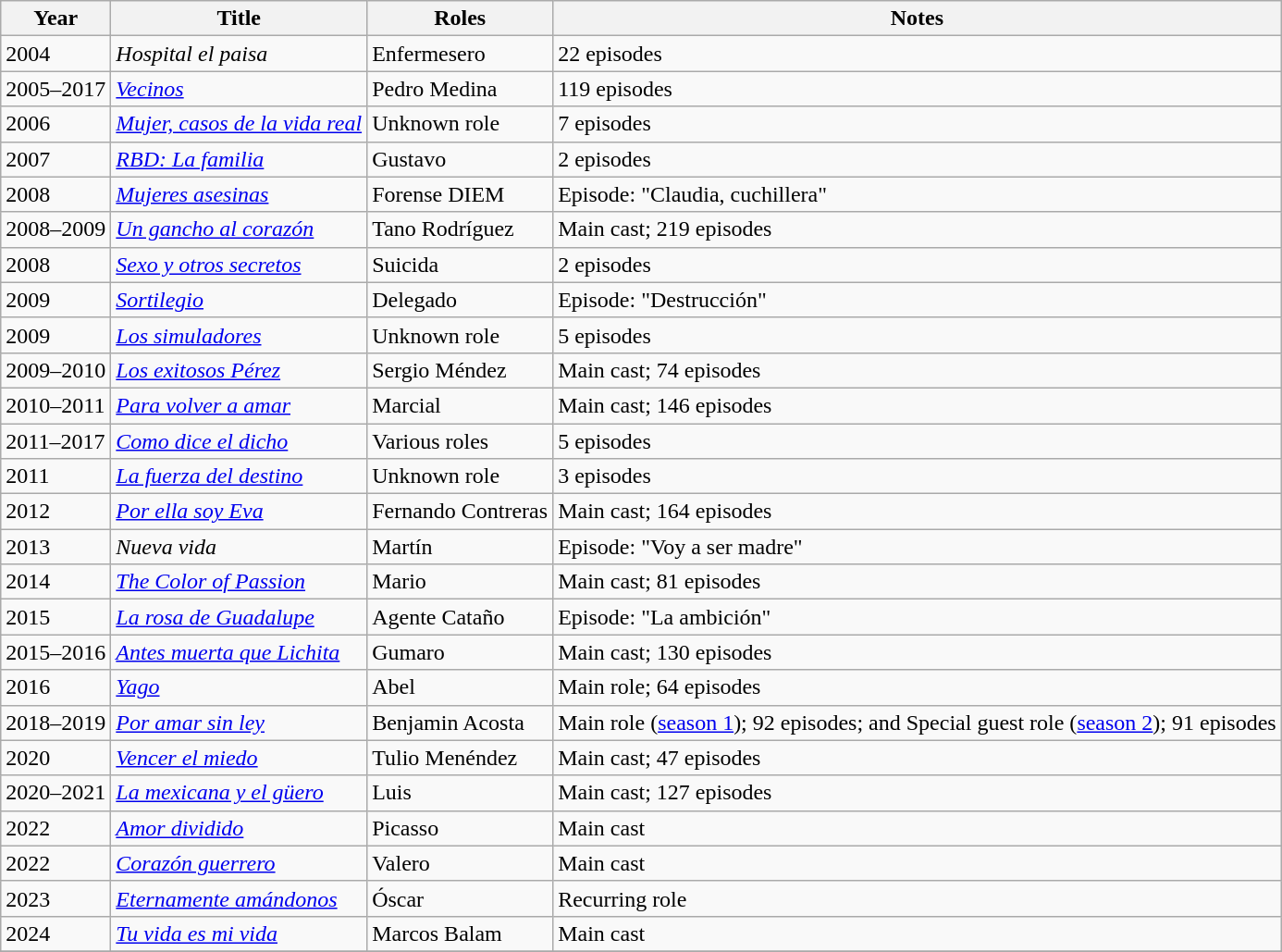<table class="wikitable sortable">
<tr>
<th>Year</th>
<th>Title</th>
<th>Roles</th>
<th>Notes</th>
</tr>
<tr>
<td>2004</td>
<td><em>Hospital el paisa</em></td>
<td>Enfermesero</td>
<td>22 episodes</td>
</tr>
<tr>
<td>2005–2017</td>
<td><em><a href='#'>Vecinos</a></em></td>
<td>Pedro Medina</td>
<td>119 episodes</td>
</tr>
<tr>
<td>2006</td>
<td><em><a href='#'>Mujer, casos de la vida real</a></em></td>
<td>Unknown role</td>
<td>7 episodes</td>
</tr>
<tr>
<td>2007</td>
<td><em><a href='#'>RBD: La familia</a></em></td>
<td>Gustavo</td>
<td>2 episodes</td>
</tr>
<tr>
<td>2008</td>
<td><em><a href='#'>Mujeres asesinas</a></em></td>
<td>Forense DIEM</td>
<td>Episode: "Claudia, cuchillera"</td>
</tr>
<tr>
<td>2008–2009</td>
<td><em><a href='#'>Un gancho al corazón</a></em></td>
<td>Tano Rodríguez</td>
<td>Main cast; 219 episodes</td>
</tr>
<tr>
<td>2008</td>
<td><em><a href='#'>Sexo y otros secretos</a></em></td>
<td>Suicida</td>
<td>2 episodes</td>
</tr>
<tr>
<td>2009</td>
<td><em><a href='#'>Sortilegio</a></em></td>
<td>Delegado</td>
<td>Episode: "Destrucción"</td>
</tr>
<tr>
<td>2009</td>
<td><em><a href='#'>Los simuladores</a></em></td>
<td>Unknown role</td>
<td>5 episodes</td>
</tr>
<tr>
<td>2009–2010</td>
<td><em><a href='#'>Los exitosos Pérez</a></em></td>
<td>Sergio Méndez</td>
<td>Main cast; 74 episodes</td>
</tr>
<tr>
<td>2010–2011</td>
<td><em><a href='#'>Para volver a amar</a></em></td>
<td>Marcial</td>
<td>Main cast; 146 episodes</td>
</tr>
<tr>
<td>2011–2017</td>
<td><em><a href='#'>Como dice el dicho</a></em></td>
<td>Various roles</td>
<td>5 episodes</td>
</tr>
<tr>
<td>2011</td>
<td><em><a href='#'>La fuerza del destino</a></em></td>
<td>Unknown role</td>
<td>3 episodes</td>
</tr>
<tr>
<td>2012</td>
<td><em><a href='#'>Por ella soy Eva</a></em></td>
<td>Fernando Contreras</td>
<td>Main cast; 164 episodes</td>
</tr>
<tr>
<td>2013</td>
<td><em>Nueva vida</em></td>
<td>Martín</td>
<td>Episode: "Voy a ser madre"</td>
</tr>
<tr>
<td>2014</td>
<td><em><a href='#'>The Color of Passion</a></em></td>
<td>Mario</td>
<td>Main cast; 81 episodes</td>
</tr>
<tr>
<td>2015</td>
<td><em><a href='#'>La rosa de Guadalupe</a></em></td>
<td>Agente Cataño</td>
<td>Episode: "La ambición"</td>
</tr>
<tr>
<td>2015–2016</td>
<td><em><a href='#'>Antes muerta que Lichita</a></em></td>
<td>Gumaro</td>
<td>Main cast; 130 episodes</td>
</tr>
<tr>
<td>2016</td>
<td><em><a href='#'>Yago</a></em></td>
<td>Abel</td>
<td>Main role; 64 episodes</td>
</tr>
<tr>
<td>2018–2019</td>
<td><em><a href='#'>Por amar sin ley</a></em></td>
<td>Benjamin Acosta</td>
<td>Main role (<a href='#'>season 1</a>); 92 episodes; and Special guest role (<a href='#'>season 2</a>); 91 episodes</td>
</tr>
<tr>
<td>2020</td>
<td><em><a href='#'>Vencer el miedo</a></em></td>
<td>Tulio Menéndez</td>
<td>Main cast; 47 episodes</td>
</tr>
<tr>
<td>2020–2021</td>
<td><em><a href='#'>La mexicana y el  güero</a></em></td>
<td>Luis</td>
<td>Main cast; 127 episodes</td>
</tr>
<tr>
<td>2022</td>
<td><em><a href='#'>Amor dividido</a></em></td>
<td>Picasso</td>
<td>Main cast</td>
</tr>
<tr>
<td>2022</td>
<td><em><a href='#'>Corazón guerrero</a></em></td>
<td>Valero</td>
<td>Main cast</td>
</tr>
<tr>
<td>2023</td>
<td><em><a href='#'>Eternamente amándonos</a></em></td>
<td>Óscar</td>
<td>Recurring role</td>
</tr>
<tr>
<td>2024</td>
<td><em><a href='#'>Tu vida es mi vida</a></em></td>
<td>Marcos Balam</td>
<td>Main cast</td>
</tr>
<tr>
</tr>
</table>
